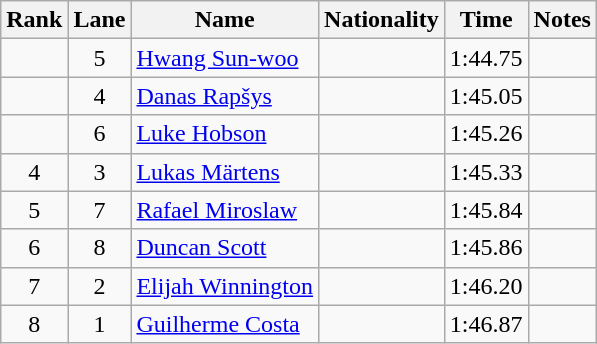<table class="wikitable sortable" style="text-align:center">
<tr>
<th>Rank</th>
<th>Lane</th>
<th>Name</th>
<th>Nationality</th>
<th>Time</th>
<th>Notes</th>
</tr>
<tr>
<td></td>
<td>5</td>
<td align=left><a href='#'>Hwang Sun-woo</a></td>
<td align=left></td>
<td>1:44.75</td>
<td></td>
</tr>
<tr>
<td></td>
<td>4</td>
<td align=left><a href='#'>Danas Rapšys</a></td>
<td align=left></td>
<td>1:45.05</td>
<td></td>
</tr>
<tr>
<td></td>
<td>6</td>
<td align=left><a href='#'>Luke Hobson</a></td>
<td align=left></td>
<td>1:45.26</td>
<td></td>
</tr>
<tr>
<td>4</td>
<td>3</td>
<td align=left><a href='#'>Lukas Märtens</a></td>
<td align=left></td>
<td>1:45.33</td>
<td></td>
</tr>
<tr>
<td>5</td>
<td>7</td>
<td align=left><a href='#'>Rafael Miroslaw</a></td>
<td align=left></td>
<td>1:45.84</td>
<td></td>
</tr>
<tr>
<td>6</td>
<td>8</td>
<td align=left><a href='#'>Duncan Scott</a></td>
<td align=left></td>
<td>1:45.86</td>
<td></td>
</tr>
<tr>
<td>7</td>
<td>2</td>
<td align=left><a href='#'>Elijah Winnington</a></td>
<td align=left></td>
<td>1:46.20</td>
<td></td>
</tr>
<tr>
<td>8</td>
<td>1</td>
<td align=left><a href='#'>Guilherme Costa</a></td>
<td align=left></td>
<td>1:46.87</td>
<td></td>
</tr>
</table>
